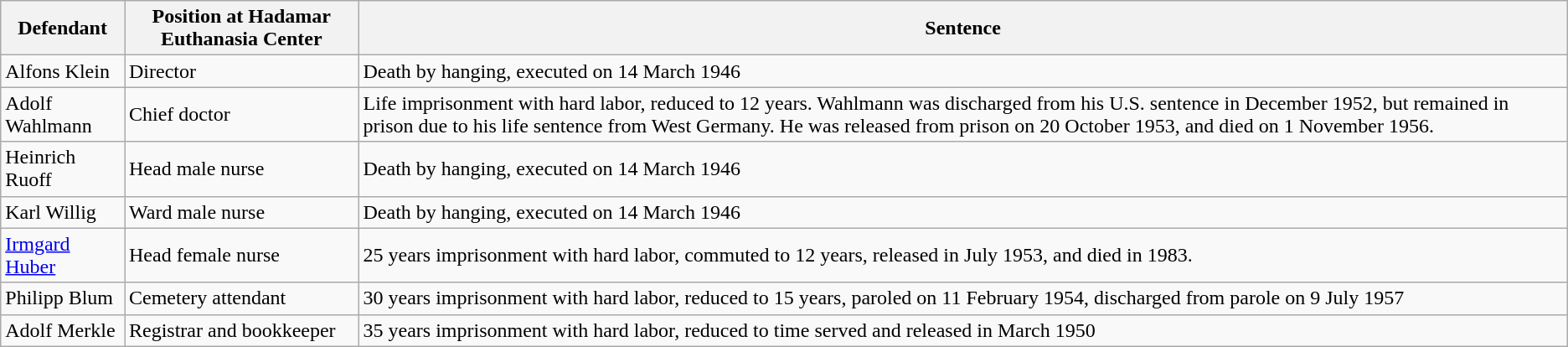<table class="wikitable">
<tr>
<th>Defendant</th>
<th>Position at Hadamar Euthanasia Center</th>
<th>Sentence</th>
</tr>
<tr>
<td>Alfons Klein</td>
<td>Director</td>
<td>Death by hanging, executed on 14 March 1946</td>
</tr>
<tr>
<td>Adolf Wahlmann</td>
<td>Chief doctor</td>
<td>Life imprisonment with hard labor, reduced to 12 years. Wahlmann was discharged from his U.S. sentence in December 1952, but remained in prison due to his life sentence from West Germany. He was released from prison on 20 October 1953, and died on 1 November 1956.</td>
</tr>
<tr>
<td>Heinrich Ruoff</td>
<td>Head male nurse</td>
<td>Death by hanging, executed on 14 March 1946</td>
</tr>
<tr>
<td>Karl Willig</td>
<td>Ward male nurse</td>
<td>Death by hanging, executed on 14 March 1946</td>
</tr>
<tr>
<td><a href='#'>Irmgard Huber</a></td>
<td>Head female nurse</td>
<td>25 years imprisonment with hard labor, commuted to 12 years, released in July 1953, and died in 1983.</td>
</tr>
<tr>
<td>Philipp Blum</td>
<td>Cemetery attendant</td>
<td>30 years imprisonment with hard labor, reduced to 15 years, paroled on 11 February 1954, discharged from parole on 9 July 1957</td>
</tr>
<tr>
<td>Adolf Merkle</td>
<td>Registrar and bookkeeper</td>
<td>35 years imprisonment with hard labor, reduced to time served and released in March 1950</td>
</tr>
</table>
